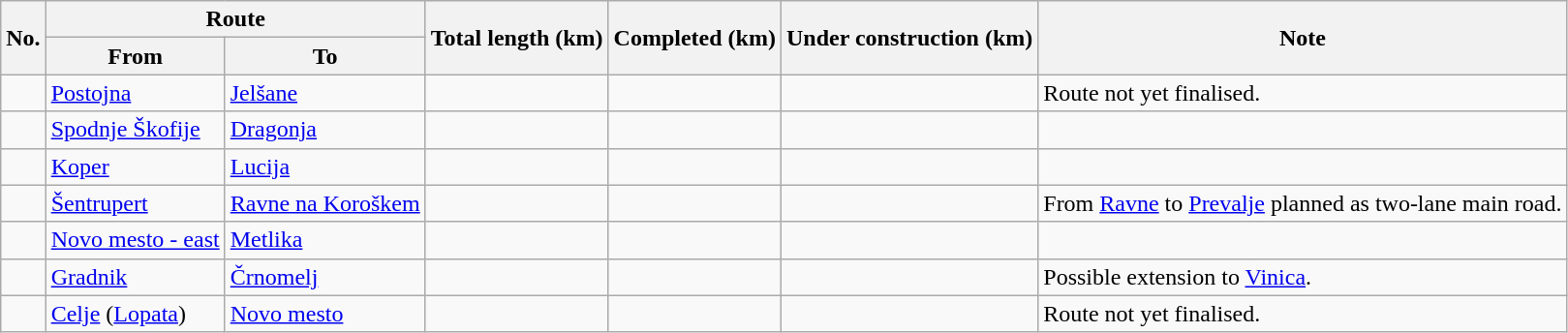<table class="wikitable">
<tr>
<th rowspan="2">No.</th>
<th colspan="2">Route</th>
<th rowspan="2">Total length (km)</th>
<th rowspan="2">Completed (km)</th>
<th rowspan="2">Under construction (km)</th>
<th rowspan="2">Note</th>
</tr>
<tr>
<th>From</th>
<th>To</th>
</tr>
<tr>
<td></td>
<td><a href='#'>Postojna</a><br> </td>
<td><a href='#'>Jelšane</a><br>  </td>
<td></td>
<td></td>
<td></td>
<td>Route not yet finalised.</td>
</tr>
<tr>
<td></td>
<td><a href='#'>Spodnje Škofije</a><br> </td>
<td><a href='#'>Dragonja</a><br>  </td>
<td></td>
<td></td>
<td></td>
<td></td>
</tr>
<tr>
<td></td>
<td><a href='#'>Koper</a><br> </td>
<td><a href='#'>Lucija</a></td>
<td></td>
<td></td>
<td></td>
<td></td>
</tr>
<tr>
<td></td>
<td><a href='#'>Šentrupert</a><br> </td>
<td><a href='#'>Ravne na Koroškem</a></td>
<td></td>
<td></td>
<td></td>
<td>From <a href='#'>Ravne</a> to <a href='#'>Prevalje</a> planned as two-lane main road.</td>
</tr>
<tr>
<td></td>
<td><a href='#'>Novo mesto - east</a><br> </td>
<td><a href='#'>Metlika</a><br> </td>
<td></td>
<td></td>
<td></td>
<td></td>
</tr>
<tr>
<td></td>
<td><a href='#'>Gradnik</a><br> </td>
<td><a href='#'>Črnomelj</a></td>
<td></td>
<td></td>
<td></td>
<td>Possible extension to <a href='#'>Vinica</a>.</td>
</tr>
<tr>
<td></td>
<td><a href='#'>Celje</a> (<a href='#'>Lopata</a>)<br> </td>
<td><a href='#'>Novo mesto</a><br> </td>
<td></td>
<td></td>
<td></td>
<td>Route not yet finalised.</td>
</tr>
</table>
